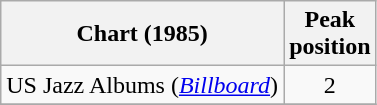<table class="wikitable">
<tr>
<th>Chart (1985)</th>
<th>Peak<br>position</th>
</tr>
<tr>
<td>US Jazz Albums (<em><a href='#'>Billboard</a></em>)</td>
<td align=center>2</td>
</tr>
<tr>
</tr>
</table>
